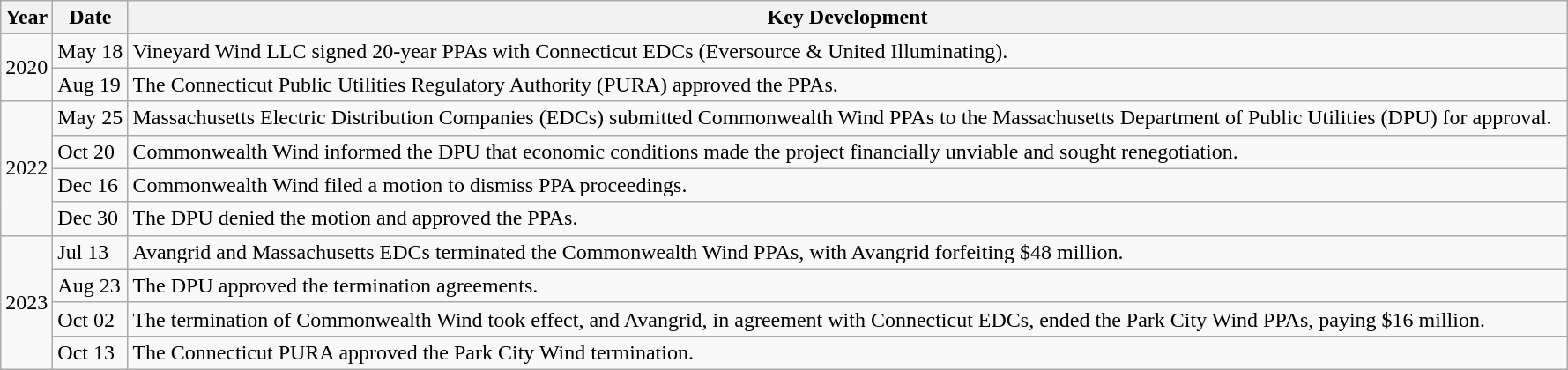<table class="wikitable">
<tr>
<th>Year</th>
<th>Date</th>
<th>Key Development</th>
</tr>
<tr>
<td rowspan="2">2020</td>
<td>May 18</td>
<td>Vineyard Wind LLC signed 20-year PPAs with Connecticut EDCs (Eversource & United Illuminating).</td>
</tr>
<tr>
<td>Aug 19</td>
<td>The Connecticut Public Utilities Regulatory Authority (PURA) approved the PPAs.</td>
</tr>
<tr>
<td rowspan="4">2022</td>
<td>May 25</td>
<td>Massachusetts Electric Distribution Companies (EDCs) submitted Commonwealth Wind PPAs to the Massachusetts Department of Public Utilities (DPU) for approval.  </td>
</tr>
<tr>
<td>Oct 20</td>
<td>Commonwealth Wind informed the DPU that economic conditions made the project financially unviable and sought renegotiation.  </td>
</tr>
<tr>
<td>Dec 16</td>
<td>Commonwealth Wind filed a motion to dismiss PPA proceedings.  </td>
</tr>
<tr>
<td>Dec 30</td>
<td>The DPU denied the motion and approved the PPAs.</td>
</tr>
<tr>
<td rowspan="4">2023</td>
<td>Jul 13</td>
<td>Avangrid and Massachusetts EDCs terminated the Commonwealth Wind PPAs, with Avangrid forfeiting $48 million.</td>
</tr>
<tr>
<td>Aug 23</td>
<td>The DPU approved the termination agreements.  </td>
</tr>
<tr>
<td>Oct 02</td>
<td>The termination of Commonwealth Wind took effect, and Avangrid, in agreement with Connecticut EDCs, ended the Park City Wind PPAs, paying $16 million.</td>
</tr>
<tr>
<td>Oct 13</td>
<td>The Connecticut PURA approved the Park City Wind termination.</td>
</tr>
</table>
